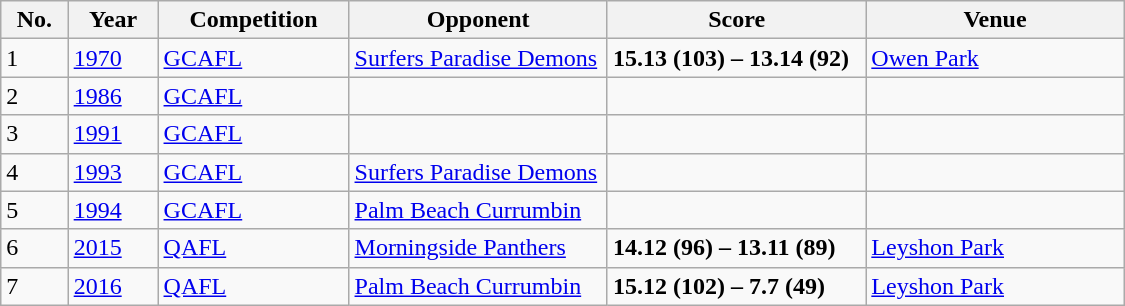<table class="wikitable sortable" width=750px>
<tr>
<th width=6%>No.</th>
<th width=8%>Year</th>
<th width=17%>Competition</th>
<th width=23%>Opponent</th>
<th width=23%>Score</th>
<th width=23%>Venue</th>
</tr>
<tr>
<td>1</td>
<td><a href='#'>1970</a></td>
<td><a href='#'>GCAFL</a></td>
<td><a href='#'>Surfers Paradise Demons</a></td>
<td><strong>15.13 (103) – 13.14 (92)</strong></td>
<td><a href='#'>Owen Park</a></td>
</tr>
<tr>
<td>2</td>
<td><a href='#'>1986</a></td>
<td><a href='#'>GCAFL</a></td>
<td></td>
<td></td>
<td></td>
</tr>
<tr>
<td>3</td>
<td><a href='#'>1991</a></td>
<td><a href='#'>GCAFL</a></td>
<td></td>
<td></td>
<td></td>
</tr>
<tr>
<td>4</td>
<td><a href='#'>1993</a></td>
<td><a href='#'>GCAFL</a></td>
<td><a href='#'>Surfers Paradise Demons</a></td>
<td></td>
<td></td>
</tr>
<tr>
<td>5</td>
<td><a href='#'>1994</a></td>
<td><a href='#'>GCAFL</a></td>
<td><a href='#'>Palm Beach Currumbin</a></td>
<td></td>
<td></td>
</tr>
<tr>
<td>6</td>
<td><a href='#'>2015</a></td>
<td><a href='#'>QAFL</a></td>
<td><a href='#'>Morningside Panthers</a></td>
<td><strong>14.12 (96) – 13.11 (89)</strong></td>
<td><a href='#'>Leyshon Park</a></td>
</tr>
<tr>
<td>7</td>
<td><a href='#'>2016</a></td>
<td><a href='#'>QAFL</a></td>
<td><a href='#'>Palm Beach Currumbin</a></td>
<td><strong>15.12 (102) – 7.7 (49)</strong></td>
<td><a href='#'>Leyshon Park</a></td>
</tr>
</table>
